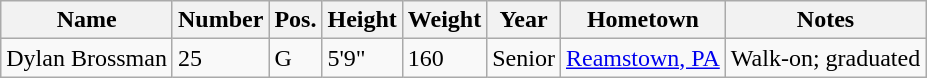<table class="wikitable sortable" border="1">
<tr>
<th>Name</th>
<th>Number</th>
<th>Pos.</th>
<th>Height</th>
<th>Weight</th>
<th>Year</th>
<th>Hometown</th>
<th class="unsortable">Notes</th>
</tr>
<tr>
<td>Dylan Brossman</td>
<td>25</td>
<td>G</td>
<td>5'9"</td>
<td>160</td>
<td>Senior</td>
<td><a href='#'>Reamstown, PA</a></td>
<td>Walk-on; graduated</td>
</tr>
</table>
